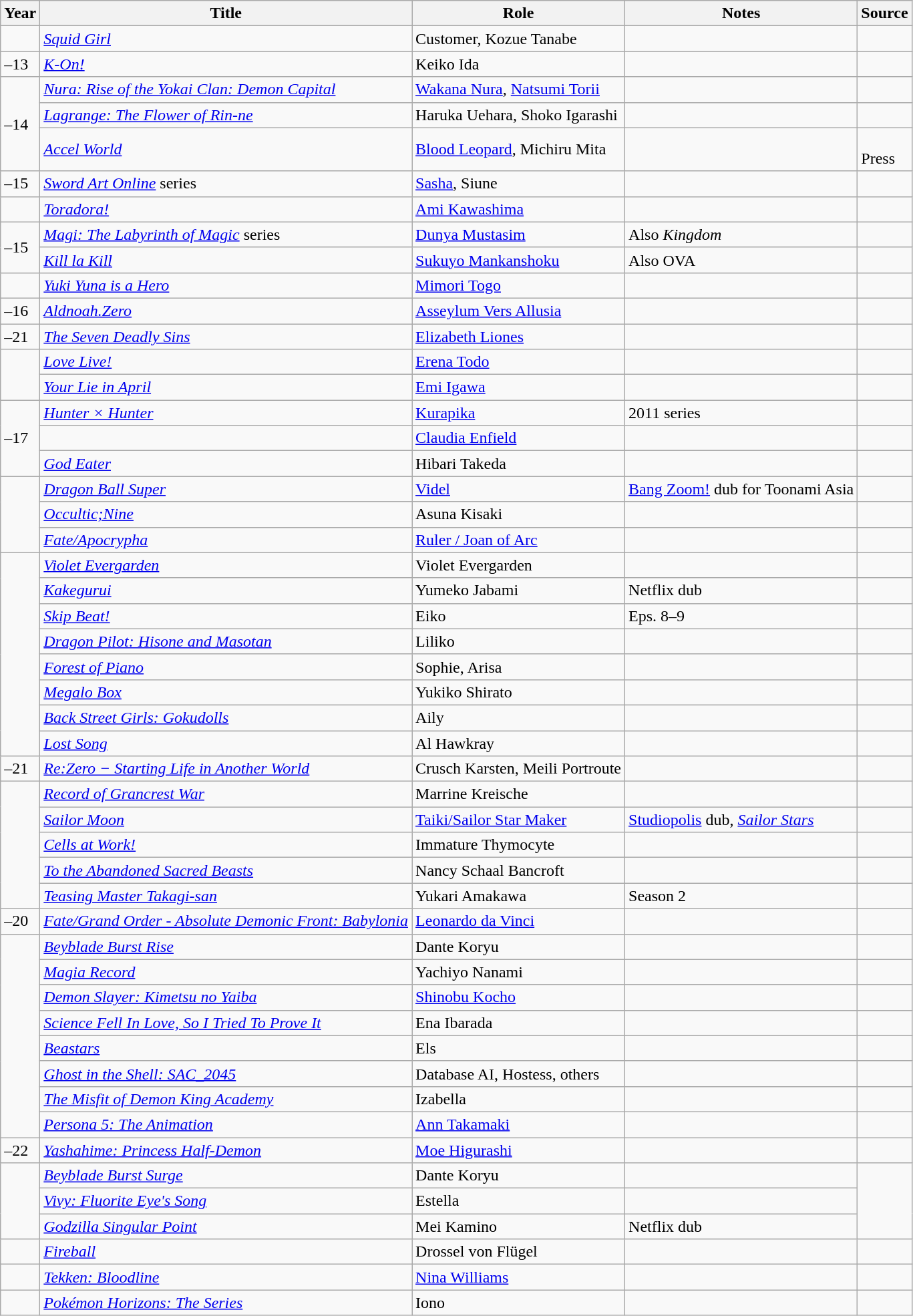<table class="wikitable sortable">
<tr>
<th>Year</th>
<th>Title</th>
<th>Role</th>
<th>Notes</th>
<th>Source</th>
</tr>
<tr>
<td></td>
<td><em><a href='#'>Squid Girl</a></em></td>
<td>Customer, Kozue Tanabe</td>
<td></td>
<td></td>
</tr>
<tr>
<td>–13</td>
<td><em><a href='#'>K-On!</a></em></td>
<td>Keiko Ida</td>
<td></td>
<td></td>
</tr>
<tr>
<td rowspan="3">–14</td>
<td><em><a href='#'>Nura: Rise of the Yokai Clan: Demon Capital</a></em></td>
<td><a href='#'>Wakana Nura</a>, <a href='#'>Natsumi Torii</a></td>
<td></td>
<td></td>
</tr>
<tr>
<td><em><a href='#'>Lagrange: The Flower of Rin-ne</a></em></td>
<td>Haruka Uehara, Shoko Igarashi</td>
<td></td>
<td></td>
</tr>
<tr>
<td><em><a href='#'>Accel World</a></em></td>
<td><a href='#'>Blood Leopard</a>, Michiru Mita</td>
<td></td>
<td><br>Press</td>
</tr>
<tr>
<td>–15</td>
<td><em><a href='#'>Sword Art Online</a></em> series</td>
<td><a href='#'>Sasha</a>, Siune</td>
<td></td>
<td><br></td>
</tr>
<tr>
<td></td>
<td><em><a href='#'>Toradora!</a></em></td>
<td><a href='#'>Ami Kawashima</a></td>
<td></td>
<td></td>
</tr>
<tr>
<td rowspan="2">–15</td>
<td><em><a href='#'>Magi: The Labyrinth of Magic</a></em> series</td>
<td><a href='#'>Dunya Mustasim</a></td>
<td>Also <em>Kingdom</em></td>
<td></td>
</tr>
<tr>
<td><em><a href='#'>Kill la Kill</a></em></td>
<td><a href='#'>Sukuyo Mankanshoku</a></td>
<td>Also OVA</td>
<td></td>
</tr>
<tr>
<td></td>
<td><em><a href='#'>Yuki Yuna is a Hero</a></em></td>
<td><a href='#'>Mimori Togo</a></td>
<td></td>
<td></td>
</tr>
<tr>
<td>–16</td>
<td><em><a href='#'>Aldnoah.Zero</a></em></td>
<td><a href='#'>Asseylum Vers Allusia</a></td>
<td></td>
<td></td>
</tr>
<tr>
<td>–21</td>
<td><em><a href='#'>The Seven Deadly Sins</a></em></td>
<td><a href='#'>Elizabeth Liones</a></td>
<td></td>
<td></td>
</tr>
<tr>
<td rowspan="2"></td>
<td><em><a href='#'>Love Live!</a></em></td>
<td><a href='#'>Erena Todo</a></td>
<td></td>
<td></td>
</tr>
<tr>
<td><em><a href='#'>Your Lie in April</a></em></td>
<td><a href='#'>Emi Igawa</a></td>
<td></td>
<td></td>
</tr>
<tr>
<td rowspan="3">–17</td>
<td><em><a href='#'>Hunter × Hunter</a></em></td>
<td><a href='#'>Kurapika</a></td>
<td>2011 series</td>
<td></td>
</tr>
<tr>
<td><em></em></td>
<td><a href='#'>Claudia Enfield</a></td>
<td></td>
<td></td>
</tr>
<tr>
<td><em><a href='#'>God Eater</a></em></td>
<td>Hibari Takeda</td>
<td></td>
<td></td>
</tr>
<tr>
<td rowspan="3"></td>
<td><em><a href='#'>Dragon Ball Super</a></em></td>
<td><a href='#'>Videl</a></td>
<td><a href='#'>Bang Zoom!</a> dub for Toonami Asia</td>
<td></td>
</tr>
<tr>
<td><em><a href='#'>Occultic;Nine</a></em></td>
<td>Asuna Kisaki</td>
<td></td>
<td></td>
</tr>
<tr>
<td><em><a href='#'>Fate/Apocrypha</a></em></td>
<td><a href='#'>Ruler / Joan of Arc</a></td>
<td></td>
<td></td>
</tr>
<tr>
<td rowspan="8"></td>
<td><em><a href='#'>Violet Evergarden</a></em></td>
<td>Violet Evergarden</td>
<td></td>
<td></td>
</tr>
<tr>
<td><em><a href='#'>Kakegurui</a></em></td>
<td>Yumeko Jabami</td>
<td>Netflix dub</td>
<td></td>
</tr>
<tr>
<td><em><a href='#'>Skip Beat!</a></em></td>
<td>Eiko</td>
<td>Eps. 8–9</td>
<td></td>
</tr>
<tr>
<td><em><a href='#'>Dragon Pilot: Hisone and Masotan</a></em></td>
<td>Liliko</td>
<td></td>
<td></td>
</tr>
<tr>
<td><em><a href='#'>Forest of Piano</a></em></td>
<td>Sophie, Arisa</td>
<td></td>
<td></td>
</tr>
<tr>
<td><em><a href='#'>Megalo Box</a></em></td>
<td>Yukiko Shirato</td>
<td></td>
<td></td>
</tr>
<tr>
<td><em><a href='#'>Back Street Girls: Gokudolls</a></em></td>
<td>Aily</td>
<td></td>
<td></td>
</tr>
<tr>
<td><em><a href='#'>Lost Song</a></em></td>
<td>Al Hawkray</td>
<td></td>
<td></td>
</tr>
<tr>
<td>–21</td>
<td><em><a href='#'>Re:Zero − Starting Life in Another World</a></em></td>
<td>Crusch Karsten, Meili Portroute</td>
<td></td>
<td></td>
</tr>
<tr>
<td rowspan="5"></td>
<td><em><a href='#'>Record of Grancrest War</a></em></td>
<td>Marrine Kreische</td>
<td></td>
<td></td>
</tr>
<tr>
<td><em><a href='#'>Sailor Moon</a></em></td>
<td><a href='#'>Taiki/Sailor Star Maker</a></td>
<td><a href='#'>Studiopolis</a> dub, <em><a href='#'>Sailor Stars</a></em></td>
<td></td>
</tr>
<tr>
<td><em><a href='#'>Cells at Work!</a></em></td>
<td>Immature Thymocyte</td>
<td></td>
<td></td>
</tr>
<tr>
<td><em><a href='#'>To the Abandoned Sacred Beasts</a></em></td>
<td>Nancy Schaal Bancroft</td>
<td></td>
<td></td>
</tr>
<tr>
<td><em><a href='#'>Teasing Master Takagi-san</a></em></td>
<td>Yukari Amakawa</td>
<td>Season 2</td>
<td></td>
</tr>
<tr>
<td>–20</td>
<td><em><a href='#'>Fate/Grand Order - Absolute Demonic Front: Babylonia</a></em></td>
<td><a href='#'>Leonardo da Vinci</a></td>
<td></td>
<td></td>
</tr>
<tr>
<td rowspan="8"></td>
<td><em><a href='#'>Beyblade Burst Rise</a></em></td>
<td>Dante Koryu</td>
<td></td>
<td></td>
</tr>
<tr>
<td><em><a href='#'>Magia Record</a></em></td>
<td>Yachiyo Nanami</td>
<td></td>
<td></td>
</tr>
<tr>
<td><em><a href='#'>Demon Slayer: Kimetsu no Yaiba</a></em></td>
<td><a href='#'>Shinobu Kocho</a></td>
<td></td>
<td></td>
</tr>
<tr>
<td><em><a href='#'>Science Fell In Love, So I Tried To Prove It</a></em></td>
<td>Ena Ibarada</td>
<td></td>
<td></td>
</tr>
<tr>
<td><em><a href='#'>Beastars</a></em></td>
<td>Els</td>
<td></td>
<td></td>
</tr>
<tr>
<td><em><a href='#'>Ghost in the Shell: SAC_2045</a></em></td>
<td>Database AI, Hostess, others</td>
<td></td>
<td></td>
</tr>
<tr>
<td><em><a href='#'>The Misfit of Demon King Academy</a></em></td>
<td>Izabella</td>
<td></td>
<td></td>
</tr>
<tr>
<td><em><a href='#'>Persona 5: The Animation</a></em></td>
<td><a href='#'>Ann Takamaki</a></td>
<td></td>
<td></td>
</tr>
<tr>
<td>–22</td>
<td><em><a href='#'>Yashahime: Princess Half-Demon</a></em></td>
<td><a href='#'>Moe Higurashi</a></td>
<td></td>
<td></td>
</tr>
<tr>
<td rowspan="3"></td>
<td><em><a href='#'>Beyblade Burst Surge</a></em></td>
<td>Dante Koryu</td>
<td></td>
<td rowspan="3"></td>
</tr>
<tr>
<td><em><a href='#'>Vivy: Fluorite Eye's Song</a></em></td>
<td>Estella</td>
<td></td>
</tr>
<tr>
<td><em><a href='#'>Godzilla Singular Point</a></em></td>
<td>Mei Kamino</td>
<td>Netflix dub</td>
</tr>
<tr>
<td></td>
<td><em><a href='#'>Fireball</a></em></td>
<td>Drossel von Flügel</td>
<td></td>
<td></td>
</tr>
<tr>
<td></td>
<td><em><a href='#'>Tekken: Bloodline</a></em></td>
<td><a href='#'>Nina Williams</a></td>
<td></td>
<td></td>
</tr>
<tr>
<td></td>
<td><em><a href='#'>Pokémon Horizons: The Series</a></em></td>
<td>Iono</td>
<td></td>
<td></td>
</tr>
</table>
